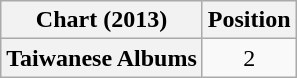<table class="wikitable plainrowheaders">
<tr>
<th>Chart (2013)</th>
<th>Position</th>
</tr>
<tr>
<th scope="row">Taiwanese Albums</th>
<td style="text-align:center;">2</td>
</tr>
</table>
